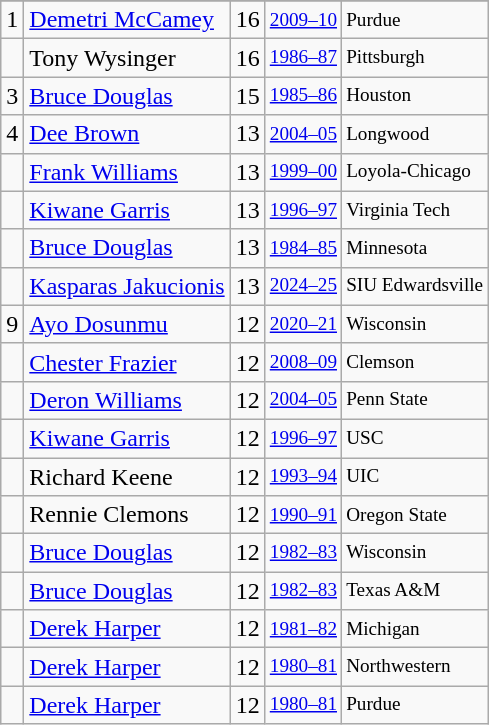<table class="wikitable">
<tr>
</tr>
<tr>
<td>1</td>
<td><a href='#'>Demetri McCamey</a></td>
<td>16</td>
<td style="font-size:80%;"><a href='#'>2009–10</a></td>
<td style="font-size:80%;">Purdue</td>
</tr>
<tr>
<td></td>
<td>Tony Wysinger</td>
<td>16</td>
<td style="font-size:80%;"><a href='#'>1986–87</a></td>
<td style="font-size:80%;">Pittsburgh</td>
</tr>
<tr>
<td>3</td>
<td><a href='#'>Bruce Douglas</a></td>
<td>15</td>
<td style="font-size:80%;"><a href='#'>1985–86</a></td>
<td style="font-size:80%;">Houston</td>
</tr>
<tr>
<td>4</td>
<td><a href='#'>Dee Brown</a></td>
<td>13</td>
<td style="font-size:80%;"><a href='#'>2004–05</a></td>
<td style="font-size:80%;">Longwood</td>
</tr>
<tr>
<td></td>
<td><a href='#'>Frank Williams</a></td>
<td>13</td>
<td style="font-size:80%;"><a href='#'>1999–00</a></td>
<td style="font-size:80%;">Loyola-Chicago</td>
</tr>
<tr>
<td></td>
<td><a href='#'>Kiwane Garris</a></td>
<td>13</td>
<td style="font-size:80%;"><a href='#'>1996–97</a></td>
<td style="font-size:80%;">Virginia Tech</td>
</tr>
<tr>
<td></td>
<td><a href='#'>Bruce Douglas</a></td>
<td>13</td>
<td style="font-size:80%;"><a href='#'>1984–85</a></td>
<td style="font-size:80%;">Minnesota</td>
</tr>
<tr>
<td></td>
<td><a href='#'>Kasparas Jakucionis</a></td>
<td>13</td>
<td style="font-size:80%;"><a href='#'>2024–25</a></td>
<td style="font-size:80%;">SIU Edwardsville</td>
</tr>
<tr>
<td>9</td>
<td><a href='#'>Ayo Dosunmu</a></td>
<td>12</td>
<td style="font-size:80%;"><a href='#'>2020–21</a></td>
<td style="font-size:80%;">Wisconsin</td>
</tr>
<tr>
<td></td>
<td><a href='#'>Chester Frazier</a></td>
<td>12</td>
<td style="font-size:80%;"><a href='#'>2008–09</a></td>
<td style="font-size:80%;">Clemson</td>
</tr>
<tr>
<td></td>
<td><a href='#'>Deron Williams</a></td>
<td>12</td>
<td style="font-size:80%;"><a href='#'>2004–05</a></td>
<td style="font-size:80%;">Penn State</td>
</tr>
<tr>
<td></td>
<td><a href='#'>Kiwane Garris</a></td>
<td>12</td>
<td style="font-size:80%;"><a href='#'>1996–97</a></td>
<td style="font-size:80%;">USC</td>
</tr>
<tr>
<td></td>
<td>Richard Keene</td>
<td>12</td>
<td style="font-size:80%;"><a href='#'>1993–94</a></td>
<td style="font-size:80%;">UIC</td>
</tr>
<tr>
<td></td>
<td>Rennie Clemons</td>
<td>12</td>
<td style="font-size:80%;"><a href='#'>1990–91</a></td>
<td style="font-size:80%;">Oregon State</td>
</tr>
<tr>
<td></td>
<td><a href='#'>Bruce Douglas</a></td>
<td>12</td>
<td style="font-size:80%;"><a href='#'>1982–83</a></td>
<td style="font-size:80%;">Wisconsin</td>
</tr>
<tr>
<td></td>
<td><a href='#'>Bruce Douglas</a></td>
<td>12</td>
<td style="font-size:80%;"><a href='#'>1982–83</a></td>
<td style="font-size:80%;">Texas A&M</td>
</tr>
<tr>
<td></td>
<td><a href='#'>Derek Harper</a></td>
<td>12</td>
<td style="font-size:80%;"><a href='#'>1981–82</a></td>
<td style="font-size:80%;">Michigan</td>
</tr>
<tr>
<td></td>
<td><a href='#'>Derek Harper</a></td>
<td>12</td>
<td style="font-size:80%;"><a href='#'>1980–81</a></td>
<td style="font-size:80%;">Northwestern</td>
</tr>
<tr>
<td></td>
<td><a href='#'>Derek Harper</a></td>
<td>12</td>
<td style="font-size:80%;"><a href='#'>1980–81</a></td>
<td style="font-size:80%;">Purdue</td>
</tr>
</table>
